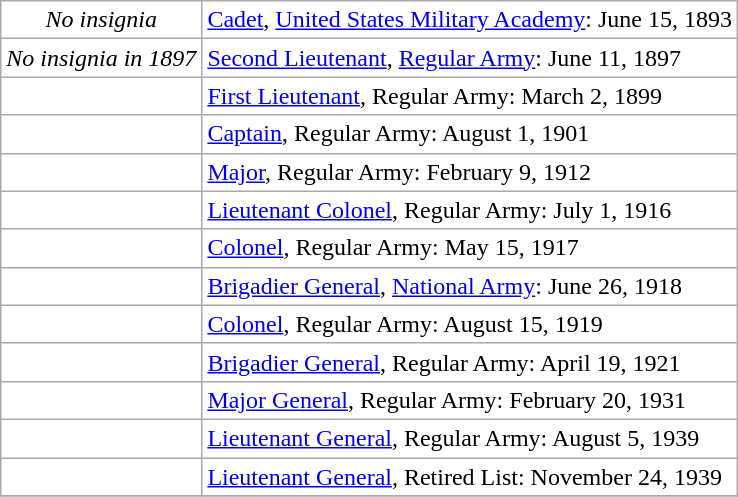<table class="wikitable" style="background:white">
<tr>
<td align="center"><em>No insignia</em></td>
<td><a href='#'>Cadet</a>, <a href='#'>United States Military Academy</a>: June 15, 1893</td>
</tr>
<tr>
<td align="center"><em>No insignia in 1897</em></td>
<td><a href='#'>Second Lieutenant</a>, <a href='#'>Regular Army</a>: June 11, 1897</td>
</tr>
<tr>
<td align="center"></td>
<td><a href='#'>First Lieutenant</a>, Regular Army: March 2, 1899</td>
</tr>
<tr>
<td align="center"></td>
<td><a href='#'>Captain</a>, Regular Army: August 1, 1901</td>
</tr>
<tr>
<td align="center"></td>
<td><a href='#'>Major</a>, Regular Army: February 9, 1912</td>
</tr>
<tr>
<td align="center"></td>
<td><a href='#'>Lieutenant Colonel</a>, Regular Army: July 1, 1916</td>
</tr>
<tr>
<td align="center"></td>
<td><a href='#'>Colonel</a>, Regular Army: May 15, 1917</td>
</tr>
<tr>
<td align="center"></td>
<td><a href='#'>Brigadier General</a>, <a href='#'>National Army</a>: June 26, 1918</td>
</tr>
<tr>
<td align="center"></td>
<td><a href='#'>Colonel</a>, Regular Army: August 15, 1919</td>
</tr>
<tr>
<td align="center"></td>
<td><a href='#'>Brigadier General</a>, Regular Army: April 19, 1921</td>
</tr>
<tr>
<td align="center"></td>
<td><a href='#'>Major General</a>, Regular Army: February 20, 1931</td>
</tr>
<tr>
<td align="center"></td>
<td><a href='#'>Lieutenant General</a>, Regular Army: August 5, 1939</td>
</tr>
<tr>
<td align="center"></td>
<td><a href='#'>Lieutenant General</a>, Retired List: November 24, 1939</td>
</tr>
<tr>
</tr>
</table>
